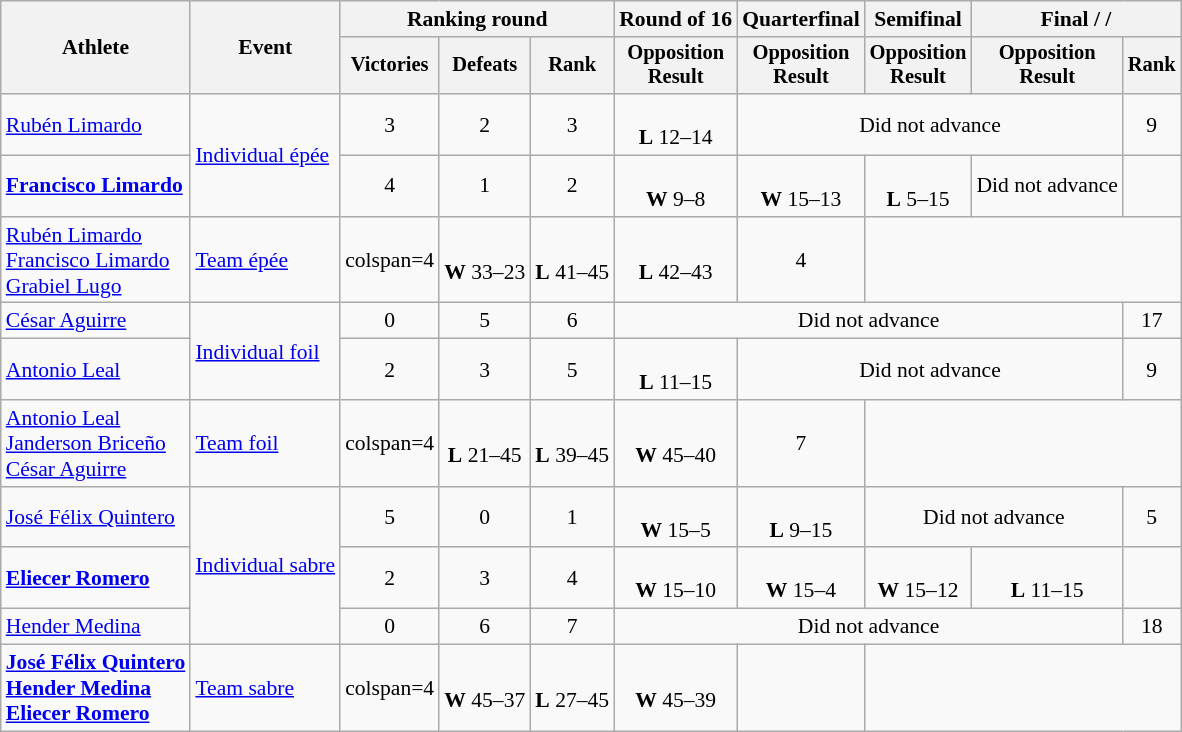<table class=wikitable style=font-size:90%;text-align:center>
<tr>
<th rowspan=2>Athlete</th>
<th rowspan=2>Event</th>
<th colspan=3>Ranking round</th>
<th>Round of 16</th>
<th>Quarterfinal</th>
<th>Semifinal</th>
<th colspan=2>Final /  / </th>
</tr>
<tr style=font-size:95%>
<th>Victories</th>
<th>Defeats</th>
<th>Rank</th>
<th>Opposition<br>Result</th>
<th>Opposition<br>Result</th>
<th>Opposition<br>Result</th>
<th>Opposition<br>Result</th>
<th>Rank</th>
</tr>
<tr>
<td align=left><a href='#'>Rubén Limardo</a></td>
<td align=left rowspan=2><a href='#'>Individual épée</a></td>
<td>3</td>
<td>2</td>
<td>3</td>
<td><br> <strong>L</strong> 12–14</td>
<td colspan=3>Did not advance</td>
<td>9</td>
</tr>
<tr>
<td align=left><strong><a href='#'>Francisco Limardo</a></strong></td>
<td>4</td>
<td>1</td>
<td>2</td>
<td><br> <strong>W</strong> 9–8</td>
<td><br><strong>W</strong> 15–13</td>
<td><br><strong>L</strong> 5–15</td>
<td>Did not advance</td>
<td></td>
</tr>
<tr>
<td align=left><a href='#'>Rubén Limardo</a><br><a href='#'>Francisco Limardo</a><br><a href='#'>Grabiel Lugo</a></td>
<td align=left><a href='#'>Team épée</a></td>
<td>colspan=4 </td>
<td><br><strong>W</strong> 33–23</td>
<td><br><strong>L</strong> 41–45</td>
<td><br><strong>L</strong> 42–43</td>
<td>4</td>
</tr>
<tr>
<td align=left><a href='#'>César Aguirre</a></td>
<td align=left rowspan=2><a href='#'>Individual foil</a></td>
<td>0</td>
<td>5</td>
<td>6</td>
<td colspan=4>Did not advance</td>
<td>17</td>
</tr>
<tr>
<td align=left><a href='#'>Antonio Leal</a></td>
<td>2</td>
<td>3</td>
<td>5</td>
<td><br><strong>L</strong> 11–15</td>
<td colspan=3>Did not advance</td>
<td>9</td>
</tr>
<tr>
<td align=left><a href='#'>Antonio Leal</a><br><a href='#'>Janderson Briceño</a><br><a href='#'>César Aguirre</a><br></td>
<td align=left><a href='#'>Team foil</a></td>
<td>colspan=4 </td>
<td><br><strong>L</strong> 21–45</td>
<td><br><strong>L</strong> 39–45</td>
<td><br><strong>W</strong> 45–40</td>
<td>7</td>
</tr>
<tr>
<td align=left><a href='#'>José Félix Quintero</a></td>
<td align=left rowspan=3><a href='#'>Individual sabre</a></td>
<td>5</td>
<td>0</td>
<td>1</td>
<td><br><strong>W</strong> 15–5</td>
<td><br><strong>L</strong> 9–15</td>
<td colspan=2>Did not advance</td>
<td>5</td>
</tr>
<tr>
<td align=left><strong><a href='#'>Eliecer Romero</a></strong></td>
<td>2</td>
<td>3</td>
<td>4</td>
<td><br><strong>W</strong> 15–10</td>
<td><br><strong>W</strong> 15–4</td>
<td><br><strong>W</strong> 15–12</td>
<td><br><strong>L</strong> 11–15</td>
<td></td>
</tr>
<tr>
<td align=left><a href='#'>Hender Medina</a></td>
<td>0</td>
<td>6</td>
<td>7</td>
<td colspan=4>Did not advance</td>
<td>18</td>
</tr>
<tr>
<td align=left><strong><a href='#'>José Félix Quintero</a><br><a href='#'>Hender Medina</a><br><a href='#'>Eliecer Romero</a></strong></td>
<td align=left><a href='#'>Team sabre</a></td>
<td>colspan=4 </td>
<td><br><strong>W</strong> 45–37</td>
<td><br><strong>L</strong> 27–45</td>
<td><br><strong>W</strong> 45–39</td>
<td></td>
</tr>
</table>
